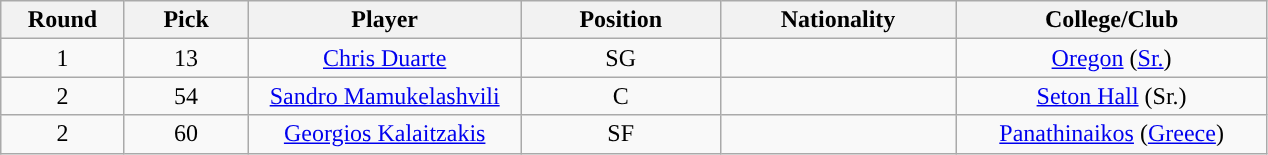<table class="wikitable sortable sortable">
<tr>
<th width="75">Round</th>
<th width="75">Pick</th>
<th width="175">Player</th>
<th width="125">Position</th>
<th width="150">Nationality</th>
<th width="200">College/Club</th>
</tr>
<tr style="text-align: center">
<td>1</td>
<td>13</td>
<td><a href='#'>Chris Duarte</a></td>
<td>SG</td>
<td></td>
<td><a href='#'>Oregon</a> (<a href='#'>Sr.</a>)</td>
</tr>
<tr style="text-align: center">
<td>2</td>
<td>54</td>
<td><a href='#'>Sandro Mamukelashvili</a></td>
<td>C</td>
<td></td>
<td><a href='#'>Seton Hall</a> (Sr.)</td>
</tr>
<tr style="text-align: center">
<td>2</td>
<td>60</td>
<td><a href='#'>Georgios Kalaitzakis</a></td>
<td>SF</td>
<td></td>
<td><a href='#'>Panathinaikos</a> (<a href='#'>Greece</a>)</td>
</tr>
</table>
